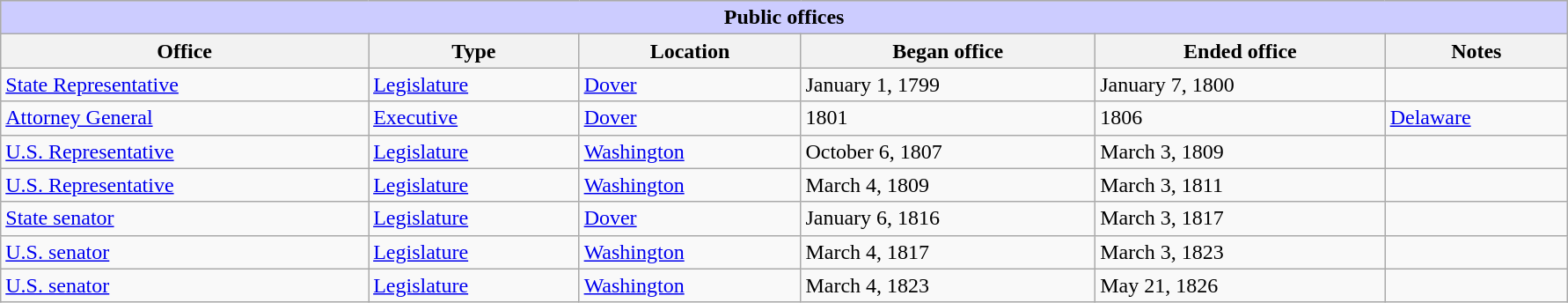<table class=wikitable style="width: 94%" style="text-align: center;" align="center">
<tr bgcolor=#cccccc>
<th colspan=7 style="background: #ccccff;">Public offices</th>
</tr>
<tr>
<th><strong>Office</strong></th>
<th><strong>Type</strong></th>
<th><strong>Location</strong></th>
<th><strong>Began office</strong></th>
<th><strong>Ended office</strong></th>
<th><strong>Notes</strong></th>
</tr>
<tr>
<td><a href='#'>State Representative</a></td>
<td><a href='#'>Legislature</a></td>
<td><a href='#'>Dover</a></td>
<td>January 1, 1799</td>
<td>January 7, 1800</td>
<td></td>
</tr>
<tr>
<td><a href='#'>Attorney General</a></td>
<td><a href='#'>Executive</a></td>
<td><a href='#'>Dover</a></td>
<td>1801</td>
<td>1806</td>
<td><a href='#'>Delaware</a></td>
</tr>
<tr>
<td><a href='#'>U.S. Representative</a></td>
<td><a href='#'>Legislature</a></td>
<td><a href='#'>Washington</a></td>
<td>October 6, 1807</td>
<td>March 3, 1809</td>
<td></td>
</tr>
<tr>
<td><a href='#'>U.S. Representative</a></td>
<td><a href='#'>Legislature</a></td>
<td><a href='#'>Washington</a></td>
<td>March 4, 1809</td>
<td>March 3, 1811</td>
<td></td>
</tr>
<tr>
<td><a href='#'>State senator</a></td>
<td><a href='#'>Legislature</a></td>
<td><a href='#'>Dover</a></td>
<td>January 6, 1816</td>
<td>March 3, 1817</td>
<td></td>
</tr>
<tr>
<td><a href='#'>U.S. senator</a></td>
<td><a href='#'>Legislature</a></td>
<td><a href='#'>Washington</a></td>
<td>March 4, 1817</td>
<td>March 3, 1823</td>
<td></td>
</tr>
<tr>
<td><a href='#'>U.S. senator</a></td>
<td><a href='#'>Legislature</a></td>
<td><a href='#'>Washington</a></td>
<td>March 4, 1823</td>
<td>May 21, 1826</td>
<td></td>
</tr>
</table>
